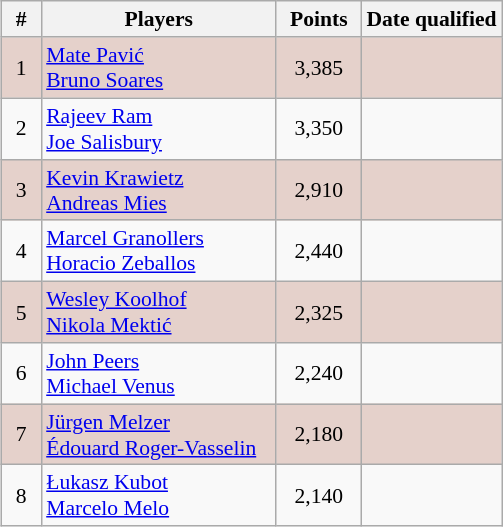<table class="sortable wikitable nowrap" align=right style=text-align:center;font-size:90%>
<tr>
<th width=20>#</th>
<th width=150>Players</th>
<th width=50>Points</th>
<th>Date qualified</th>
</tr>
<tr align=center bgcolor=e5d1cb>
<td>1</td>
<td align=left> <a href='#'>Mate Pavić</a><br> <a href='#'>Bruno Soares</a></td>
<td>3,385</td>
<td></td>
</tr>
<tr>
<td>2</td>
<td align=left> <a href='#'>Rajeev Ram</a><br> <a href='#'>Joe Salisbury</a></td>
<td>3,350</td>
<td></td>
</tr>
<tr align=center bgcolor=e5d1cb>
<td>3</td>
<td align=left> <a href='#'>Kevin Krawietz</a><br> <a href='#'>Andreas Mies</a></td>
<td>2,910</td>
<td></td>
</tr>
<tr align=center>
<td>4</td>
<td align=left> <a href='#'>Marcel Granollers</a><br> <a href='#'>Horacio Zeballos</a></td>
<td>2,440</td>
<td></td>
</tr>
<tr align=center bgcolor=e5d1cb>
<td>5</td>
<td align=left> <a href='#'>Wesley Koolhof</a><br> <a href='#'>Nikola Mektić</a></td>
<td>2,325</td>
<td></td>
</tr>
<tr>
<td>6</td>
<td align=left> <a href='#'>John Peers</a><br> <a href='#'>Michael Venus</a></td>
<td>2,240</td>
<td></td>
</tr>
<tr align=center bgcolor=e5d1cb>
<td>7</td>
<td align=left> <a href='#'>Jürgen Melzer</a><br> <a href='#'>Édouard Roger-Vasselin</a></td>
<td>2,180</td>
<td></td>
</tr>
<tr>
<td>8</td>
<td align=left> <a href='#'>Łukasz Kubot</a><br> <a href='#'>Marcelo Melo</a></td>
<td>2,140</td>
<td></td>
</tr>
</table>
